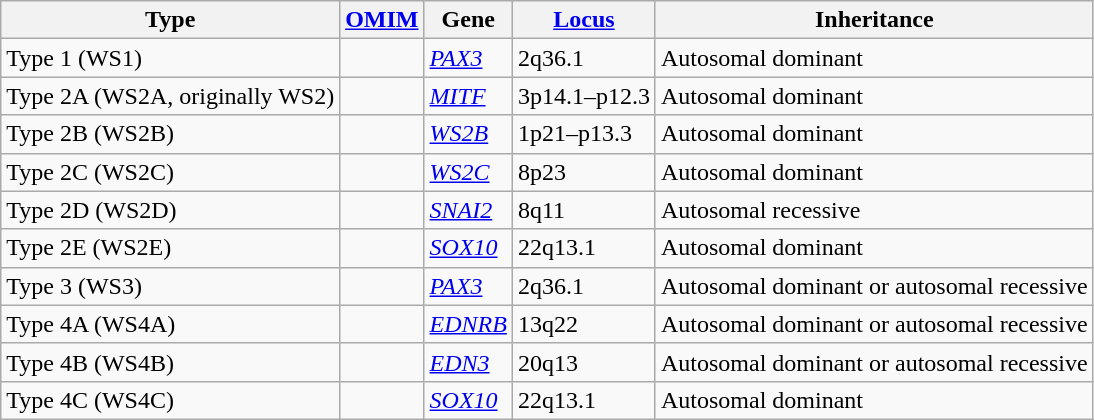<table class="wikitable">
<tr>
<th>Type</th>
<th><a href='#'>OMIM</a></th>
<th>Gene</th>
<th><a href='#'>Locus</a></th>
<th>Inheritance</th>
</tr>
<tr>
<td>Type 1 (WS1)</td>
<td></td>
<td><em><a href='#'>PAX3</a></em></td>
<td>2q36.1</td>
<td>Autosomal dominant</td>
</tr>
<tr>
<td>Type 2A (WS2A, originally WS2)</td>
<td></td>
<td><em><a href='#'>MITF</a></em></td>
<td>3p14.1–p12.3</td>
<td>Autosomal dominant</td>
</tr>
<tr>
<td>Type 2B (WS2B)</td>
<td></td>
<td><em><a href='#'>WS2B</a></em></td>
<td>1p21–p13.3</td>
<td>Autosomal dominant</td>
</tr>
<tr>
<td>Type 2C (WS2C)</td>
<td></td>
<td><em><a href='#'>WS2C</a></em></td>
<td>8p23</td>
<td>Autosomal dominant</td>
</tr>
<tr>
<td>Type 2D (WS2D)</td>
<td></td>
<td><em><a href='#'>SNAI2</a></em></td>
<td>8q11</td>
<td>Autosomal recessive</td>
</tr>
<tr>
<td>Type 2E (WS2E)</td>
<td></td>
<td><em><a href='#'>SOX10</a></em></td>
<td>22q13.1</td>
<td>Autosomal dominant</td>
</tr>
<tr>
<td>Type 3 (WS3)</td>
<td></td>
<td><em><a href='#'>PAX3</a></em></td>
<td>2q36.1</td>
<td>Autosomal dominant or autosomal recessive</td>
</tr>
<tr>
<td>Type 4A (WS4A)</td>
<td></td>
<td><em><a href='#'>EDNRB</a></em></td>
<td>13q22</td>
<td>Autosomal dominant or autosomal recessive</td>
</tr>
<tr>
<td>Type 4B (WS4B)</td>
<td></td>
<td><em><a href='#'>EDN3</a></em></td>
<td>20q13</td>
<td>Autosomal dominant or autosomal recessive</td>
</tr>
<tr>
<td>Type 4C (WS4C)</td>
<td></td>
<td><em><a href='#'>SOX10</a></em></td>
<td>22q13.1</td>
<td>Autosomal dominant</td>
</tr>
</table>
